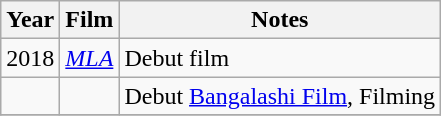<table class="wikitable sortable">
<tr style="text-align:center;">
<th>Year</th>
<th>Film</th>
<th>Notes</th>
</tr>
<tr>
<td>2018</td>
<td><em><a href='#'>MLA</a></em></td>
<td>Debut film </td>
</tr>
<tr>
<td></td>
<td></td>
<td>Debut  <a href='#'>Bangalashi Film</a>, Filming</td>
</tr>
<tr>
</tr>
</table>
